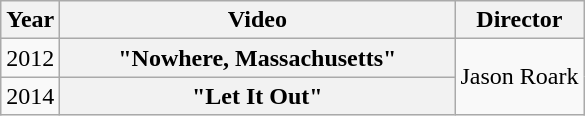<table class="wikitable plainrowheaders">
<tr>
<th>Year</th>
<th style="width:16em;">Video</th>
<th>Director</th>
</tr>
<tr>
<td>2012</td>
<th scope="row">"Nowhere, Massachusetts"</th>
<td rowspan="2">Jason Roark</td>
</tr>
<tr>
<td>2014</td>
<th scope="row">"Let It Out"</th>
</tr>
</table>
